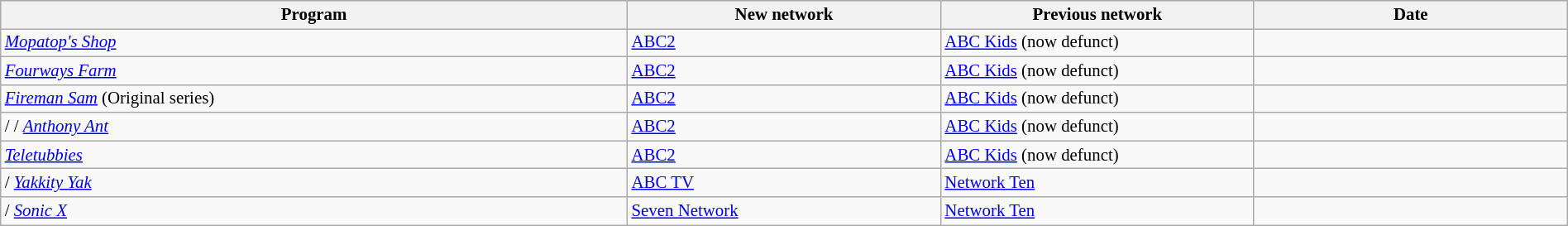<table class="wikitable sortable" width="100%" style="font-size:87%;">
<tr bgcolor="#efefef">
<th width=40%>Program</th>
<th width=20%>New network</th>
<th width=20%>Previous network</th>
<th width=20%>Date</th>
</tr>
<tr>
<td> <em><a href='#'>Mopatop's Shop</a></em></td>
<td><a href='#'>ABC2</a></td>
<td><a href='#'>ABC Kids</a> (now defunct)</td>
<td></td>
</tr>
<tr>
<td> <em><a href='#'>Fourways Farm</a></em></td>
<td><a href='#'>ABC2</a></td>
<td><a href='#'>ABC Kids</a> (now defunct)</td>
<td></td>
</tr>
<tr>
<td> <em><a href='#'>Fireman Sam</a></em> (Original series)</td>
<td><a href='#'>ABC2</a></td>
<td><a href='#'>ABC Kids</a> (now defunct)</td>
<td></td>
</tr>
<tr>
<td> /  /  <em><a href='#'>Anthony Ant</a></em></td>
<td><a href='#'>ABC2</a></td>
<td><a href='#'>ABC Kids</a> (now defunct)</td>
<td></td>
</tr>
<tr>
<td> <em><a href='#'>Teletubbies</a></em></td>
<td><a href='#'>ABC2</a></td>
<td><a href='#'>ABC Kids</a> (now defunct)</td>
<td></td>
</tr>
<tr>
<td> /  <em><a href='#'>Yakkity Yak</a></em></td>
<td><a href='#'>ABC TV</a></td>
<td><a href='#'>Network Ten</a></td>
<td></td>
</tr>
<tr>
<td> /  <em><a href='#'>Sonic X</a></em></td>
<td><a href='#'>Seven Network</a></td>
<td><a href='#'>Network Ten</a></td>
<td></td>
</tr>
</table>
